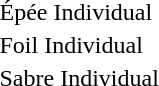<table>
<tr>
<td rowspan="2">Épée Individual</td>
<td rowspan="2"></td>
<td rowspan="2"></td>
<td></td>
</tr>
<tr>
<td></td>
</tr>
<tr>
<td rowspan="2">Foil Individual</td>
<td rowspan="2"></td>
<td rowspan="2"></td>
<td></td>
</tr>
<tr>
<td></td>
</tr>
<tr>
<td rowspan="2">Sabre Individual</td>
<td rowspan="2"></td>
<td rowspan="2"></td>
<td></td>
</tr>
<tr>
<td></td>
</tr>
</table>
